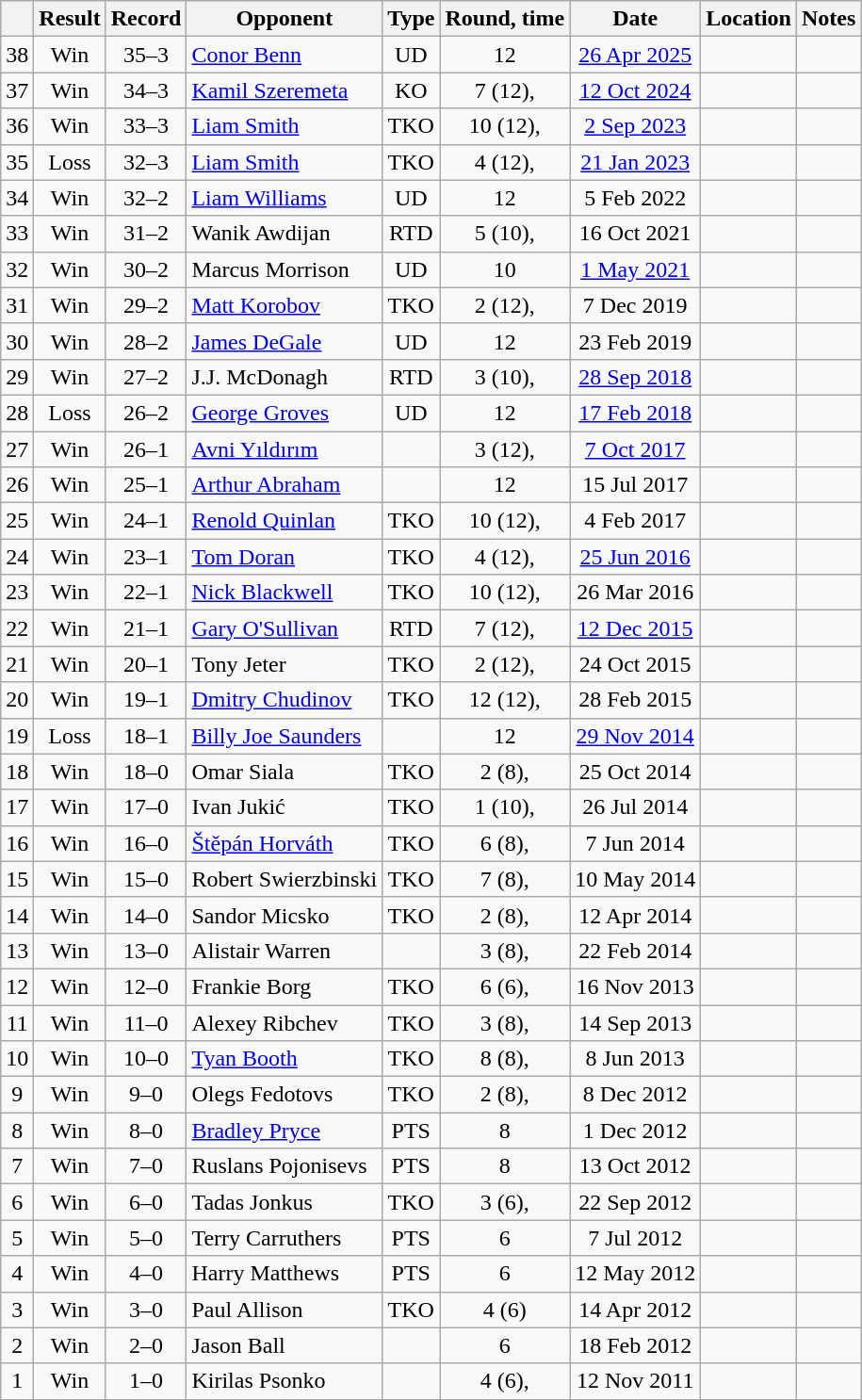<table class="wikitable" style="text-align:center">
<tr>
<th></th>
<th>Result</th>
<th>Record</th>
<th>Opponent</th>
<th>Type</th>
<th>Round, time</th>
<th>Date</th>
<th>Location</th>
<th>Notes</th>
</tr>
<tr>
<td>38</td>
<td>Win</td>
<td>35–3</td>
<td style="text-align:left;"><a href='#'>Conor Benn</a></td>
<td>UD</td>
<td>12</td>
<td><a href='#'>26 Apr 2025</a></td>
<td style="text-align:left;"></td>
<td></td>
</tr>
<tr>
<td>37</td>
<td>Win</td>
<td>34–3</td>
<td style="text-align:left;"><a href='#'>Kamil Szeremeta</a></td>
<td>KO</td>
<td>7 (12), </td>
<td><a href='#'>12 Oct 2024</a></td>
<td style="text-align:left;"></td>
<td style="text-align:left;"></td>
</tr>
<tr>
<td>36</td>
<td>Win</td>
<td>33–3</td>
<td style="text-align:left;"><a href='#'>Liam Smith</a></td>
<td>TKO</td>
<td>10 (12), </td>
<td><a href='#'>2 Sep 2023</a></td>
<td style="text-align:left;"></td>
<td></td>
</tr>
<tr>
<td>35</td>
<td>Loss</td>
<td>32–3</td>
<td style="text-align:left;"><a href='#'>Liam Smith</a></td>
<td>TKO</td>
<td>4 (12), </td>
<td><a href='#'>21 Jan 2023</a></td>
<td style="text-align:left;"></td>
<td></td>
</tr>
<tr>
<td>34</td>
<td>Win</td>
<td>32–2</td>
<td style="text-align:left;"><a href='#'>Liam Williams</a></td>
<td>UD</td>
<td>12</td>
<td>5 Feb 2022</td>
<td style="text-align:left;"></td>
<td></td>
</tr>
<tr>
<td>33</td>
<td>Win</td>
<td>31–2</td>
<td style="text-align:left;">Wanik Awdijan</td>
<td>RTD</td>
<td>5 (10), </td>
<td>16 Oct 2021</td>
<td style="text-align:left;"></td>
<td></td>
</tr>
<tr>
<td>32</td>
<td>Win</td>
<td>30–2</td>
<td style="text-align:left;">Marcus Morrison</td>
<td>UD</td>
<td>10</td>
<td><a href='#'>1 May 2021</a></td>
<td style="text-align:left;"></td>
<td></td>
</tr>
<tr>
<td>31</td>
<td>Win</td>
<td>29–2</td>
<td style="text-align:left;"><a href='#'>Matt Korobov</a></td>
<td>TKO</td>
<td>2 (12), </td>
<td>7 Dec 2019</td>
<td style="text-align:left;"></td>
<td style="text-align:left;"></td>
</tr>
<tr>
<td>30</td>
<td>Win</td>
<td>28–2</td>
<td style="text-align:left;"><a href='#'>James DeGale</a></td>
<td>UD</td>
<td>12</td>
<td>23 Feb 2019</td>
<td style="text-align:left;"></td>
<td style="text-align:left;"></td>
</tr>
<tr>
<td>29</td>
<td>Win</td>
<td>27–2</td>
<td style="text-align:left;">J.J. McDonagh</td>
<td>RTD</td>
<td>3 (10), </td>
<td><a href='#'>28 Sep 2018</a></td>
<td style="text-align:left;"></td>
<td></td>
</tr>
<tr>
<td>28</td>
<td>Loss</td>
<td>26–2</td>
<td style="text-align:left;"><a href='#'>George Groves</a></td>
<td>UD</td>
<td>12</td>
<td><a href='#'>17 Feb 2018</a></td>
<td style="text-align:left;"></td>
<td style="text-align:left;"></td>
</tr>
<tr>
<td>27</td>
<td>Win</td>
<td>26–1</td>
<td style="text-align:left;"><a href='#'>Avni Yıldırım</a></td>
<td></td>
<td>3 (12), </td>
<td><a href='#'>7 Oct 2017</a></td>
<td style="text-align:left;"></td>
<td style="text-align:left;"></td>
</tr>
<tr>
<td>26</td>
<td>Win</td>
<td>25–1</td>
<td style="text-align:left;"><a href='#'>Arthur Abraham</a></td>
<td></td>
<td>12</td>
<td>15 Jul 2017</td>
<td style="text-align:left;"></td>
<td style="text-align:left;"></td>
</tr>
<tr>
<td>25</td>
<td>Win</td>
<td>24–1</td>
<td style="text-align:left;"><a href='#'>Renold Quinlan</a></td>
<td>TKO</td>
<td>10 (12), </td>
<td>4 Feb 2017</td>
<td style="text-align:left;"></td>
<td style="text-align:left;"></td>
</tr>
<tr>
<td>24</td>
<td>Win</td>
<td>23–1</td>
<td style="text-align:left;"><a href='#'>Tom Doran</a></td>
<td>TKO</td>
<td>4 (12), </td>
<td><a href='#'>25 Jun 2016</a></td>
<td style="text-align:left;"></td>
<td style="text-align:left;"></td>
</tr>
<tr>
<td>23</td>
<td>Win</td>
<td>22–1</td>
<td style="text-align:left;"><a href='#'>Nick Blackwell</a></td>
<td>TKO</td>
<td>10 (12), </td>
<td>26 Mar 2016</td>
<td style="text-align:left;"></td>
<td style="text-align:left;"></td>
</tr>
<tr>
<td>22</td>
<td>Win</td>
<td>21–1</td>
<td style="text-align:left;"><a href='#'>Gary O'Sullivan</a></td>
<td>RTD</td>
<td>7 (12), </td>
<td><a href='#'>12 Dec 2015</a></td>
<td style="text-align:left;"></td>
<td></td>
</tr>
<tr>
<td>21</td>
<td>Win</td>
<td>20–1</td>
<td style="text-align:left;">Tony Jeter</td>
<td>TKO</td>
<td>2 (12), </td>
<td>24 Oct 2015</td>
<td style="text-align:left;"></td>
<td style="text-align:left;"></td>
</tr>
<tr>
<td>20</td>
<td>Win</td>
<td>19–1</td>
<td style="text-align:left;"><a href='#'>Dmitry Chudinov</a></td>
<td>TKO</td>
<td>12 (12), </td>
<td>28 Feb 2015</td>
<td style="text-align:left;"></td>
<td style="text-align:left;"></td>
</tr>
<tr>
<td>19</td>
<td>Loss</td>
<td>18–1</td>
<td style="text-align:left;"><a href='#'>Billy Joe Saunders</a></td>
<td></td>
<td>12</td>
<td><a href='#'>29 Nov 2014</a></td>
<td style="text-align:left;"></td>
<td style="text-align:left;"></td>
</tr>
<tr>
<td>18</td>
<td>Win</td>
<td>18–0</td>
<td style="text-align:left;">Omar Siala</td>
<td>TKO</td>
<td>2 (8), </td>
<td>25 Oct 2014</td>
<td style="text-align:left;"></td>
<td></td>
</tr>
<tr>
<td>17</td>
<td>Win</td>
<td>17–0</td>
<td style="text-align:left;">Ivan Jukić</td>
<td>TKO</td>
<td>1 (10), </td>
<td>26 Jul 2014</td>
<td style="text-align:left;"></td>
<td></td>
</tr>
<tr>
<td>16</td>
<td>Win</td>
<td>16–0</td>
<td style="text-align:left;"><a href='#'>Štěpán Horváth</a></td>
<td>TKO</td>
<td>6 (8), </td>
<td>7 Jun 2014</td>
<td style="text-align:left;"></td>
<td></td>
</tr>
<tr>
<td>15</td>
<td>Win</td>
<td>15–0</td>
<td style="text-align:left;">Robert Swierzbinski</td>
<td>TKO</td>
<td>7 (8), </td>
<td>10 May 2014</td>
<td style="text-align:left;"></td>
<td></td>
</tr>
<tr>
<td>14</td>
<td>Win</td>
<td>14–0</td>
<td style="text-align:left;">Sandor Micsko</td>
<td>TKO</td>
<td>2 (8), </td>
<td>12 Apr 2014</td>
<td style="text-align:left;"></td>
<td></td>
</tr>
<tr>
<td>13</td>
<td>Win</td>
<td>13–0</td>
<td style="text-align:left;">Alistair Warren</td>
<td></td>
<td>3 (8), </td>
<td>22 Feb 2014</td>
<td style="text-align:left;"></td>
<td></td>
</tr>
<tr>
<td>12</td>
<td>Win</td>
<td>12–0</td>
<td style="text-align:left;">Frankie Borg</td>
<td>TKO</td>
<td>6 (6), </td>
<td>16 Nov 2013</td>
<td style="text-align:left;"></td>
<td></td>
</tr>
<tr>
<td>11</td>
<td>Win</td>
<td>11–0</td>
<td style="text-align:left;">Alexey Ribchev</td>
<td>TKO</td>
<td>3 (8), </td>
<td>14 Sep 2013</td>
<td style="text-align:left;"></td>
<td></td>
</tr>
<tr>
<td>10</td>
<td>Win</td>
<td>10–0</td>
<td style="text-align:left;"><a href='#'>Tyan Booth</a></td>
<td>TKO</td>
<td>8 (8), </td>
<td>8 Jun 2013</td>
<td style="text-align:left;"></td>
<td></td>
</tr>
<tr>
<td>9</td>
<td>Win</td>
<td>9–0</td>
<td style="text-align:left;">Olegs Fedotovs</td>
<td>TKO</td>
<td>2 (8), </td>
<td>8 Dec 2012</td>
<td style="text-align:left;"></td>
<td></td>
</tr>
<tr>
<td>8</td>
<td>Win</td>
<td>8–0</td>
<td style="text-align:left;"><a href='#'>Bradley Pryce</a></td>
<td>PTS</td>
<td>8</td>
<td>1 Dec 2012</td>
<td style="text-align:left;"></td>
<td></td>
</tr>
<tr>
<td>7</td>
<td>Win</td>
<td>7–0</td>
<td style="text-align:left;">Ruslans Pojonisevs</td>
<td>PTS</td>
<td>8</td>
<td>13 Oct 2012</td>
<td style="text-align:left;"></td>
<td></td>
</tr>
<tr>
<td>6</td>
<td>Win</td>
<td>6–0</td>
<td style="text-align:left;">Tadas Jonkus</td>
<td>TKO</td>
<td>3 (6), </td>
<td>22 Sep 2012</td>
<td style="text-align:left;"></td>
<td></td>
</tr>
<tr>
<td>5</td>
<td>Win</td>
<td>5–0</td>
<td style="text-align:left;">Terry Carruthers</td>
<td>PTS</td>
<td>6</td>
<td>7 Jul 2012</td>
<td style="text-align:left;"></td>
<td></td>
</tr>
<tr>
<td>4</td>
<td>Win</td>
<td>4–0</td>
<td style="text-align:left;">Harry Matthews</td>
<td>PTS</td>
<td>6</td>
<td>12 May 2012</td>
<td style="text-align:left;"></td>
<td></td>
</tr>
<tr>
<td>3</td>
<td>Win</td>
<td>3–0</td>
<td style="text-align:left;">Paul Allison</td>
<td>TKO</td>
<td>4 (6)</td>
<td>14 Apr 2012</td>
<td style="text-align:left;"></td>
<td></td>
</tr>
<tr>
<td>2</td>
<td>Win</td>
<td>2–0</td>
<td style="text-align:left;">Jason Ball</td>
<td></td>
<td>6</td>
<td>18 Feb 2012</td>
<td style="text-align:left;"></td>
<td></td>
</tr>
<tr>
<td>1</td>
<td>Win</td>
<td>1–0</td>
<td style="text-align:left;">Kirilas Psonko</td>
<td></td>
<td>4 (6), </td>
<td>12 Nov 2011</td>
<td style="text-align:left;"></td>
<td></td>
</tr>
</table>
